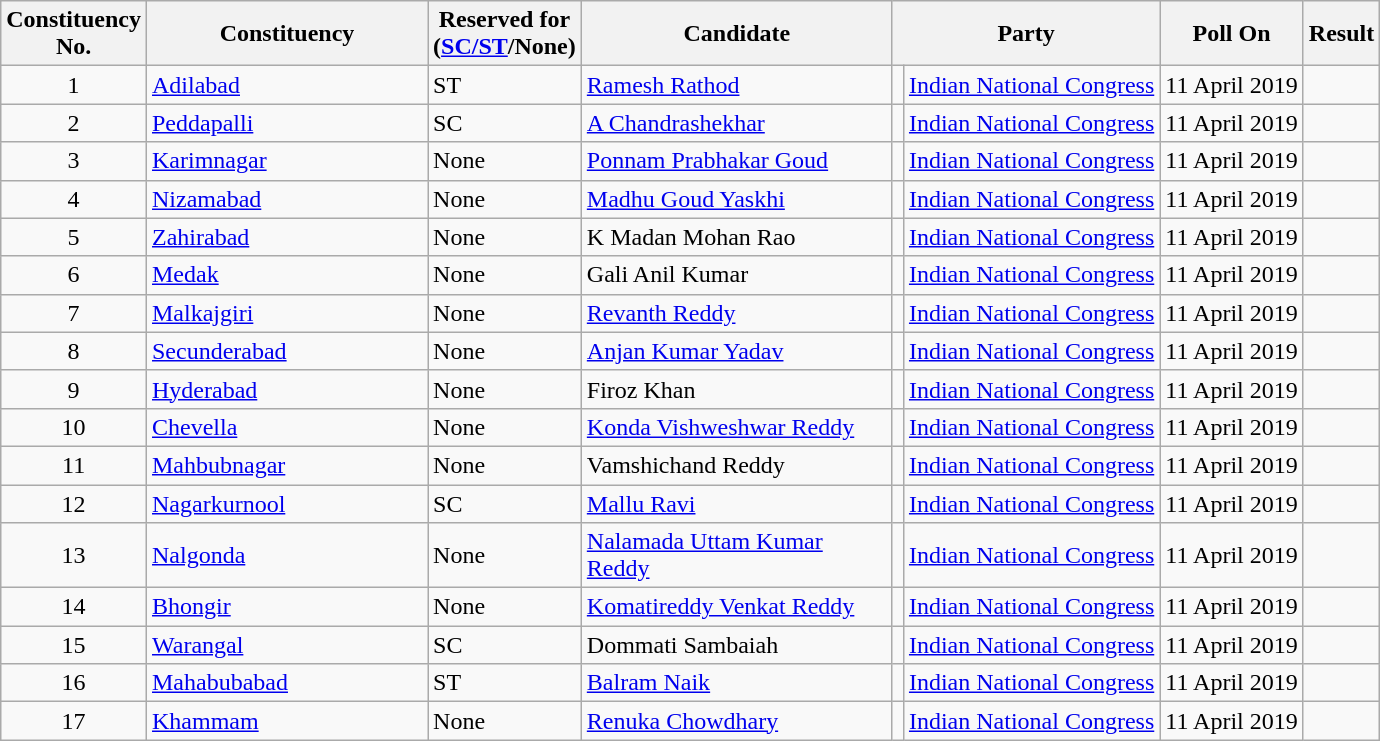<table class= "wikitable sortable">
<tr>
<th>Constituency <br> No.</th>
<th style="width:180px;">Constituency</th>
<th>Reserved for<br>(<a href='#'>SC/ST</a>/None)</th>
<th style="width:200px;">Candidate</th>
<th colspan="2">Party</th>
<th>Poll On</th>
<th>Result</th>
</tr>
<tr>
<td style="text-align:center;">1</td>
<td><a href='#'>Adilabad</a></td>
<td>ST</td>
<td><a href='#'>Ramesh Rathod</a></td>
<td bgcolor=></td>
<td><a href='#'>Indian National Congress</a></td>
<td>11 April 2019</td>
<td></td>
</tr>
<tr>
<td style="text-align:center;">2</td>
<td><a href='#'>Peddapalli</a></td>
<td>SC</td>
<td><a href='#'>A Chandrashekhar</a></td>
<td bgcolor=></td>
<td><a href='#'>Indian National Congress</a></td>
<td>11 April 2019</td>
<td></td>
</tr>
<tr>
<td style="text-align:center;">3</td>
<td><a href='#'>Karimnagar</a></td>
<td>None</td>
<td><a href='#'>Ponnam Prabhakar Goud</a></td>
<td bgcolor=></td>
<td><a href='#'>Indian National Congress</a></td>
<td>11 April 2019</td>
<td></td>
</tr>
<tr>
<td style="text-align:center;">4</td>
<td><a href='#'>Nizamabad</a></td>
<td>None</td>
<td><a href='#'>Madhu Goud Yaskhi</a></td>
<td bgcolor=></td>
<td><a href='#'>Indian National Congress</a></td>
<td>11 April 2019</td>
<td></td>
</tr>
<tr>
<td style="text-align:center;">5</td>
<td><a href='#'>Zahirabad</a></td>
<td>None</td>
<td>K Madan Mohan Rao</td>
<td bgcolor=></td>
<td><a href='#'>Indian National Congress</a></td>
<td>11 April 2019</td>
<td></td>
</tr>
<tr>
<td style="text-align:center;">6</td>
<td><a href='#'>Medak</a></td>
<td>None</td>
<td>Gali Anil Kumar</td>
<td bgcolor=></td>
<td><a href='#'>Indian National Congress</a></td>
<td>11 April 2019</td>
<td></td>
</tr>
<tr>
<td style="text-align:center;">7</td>
<td><a href='#'>Malkajgiri</a></td>
<td>None</td>
<td><a href='#'>Revanth Reddy</a></td>
<td bgcolor=></td>
<td><a href='#'>Indian National Congress</a></td>
<td>11 April 2019</td>
<td></td>
</tr>
<tr>
<td style="text-align:center;">8</td>
<td><a href='#'>Secunderabad</a></td>
<td>None</td>
<td><a href='#'>Anjan Kumar Yadav</a></td>
<td bgcolor=></td>
<td><a href='#'>Indian National Congress</a></td>
<td>11 April 2019</td>
<td></td>
</tr>
<tr>
<td style="text-align:center;">9</td>
<td><a href='#'>Hyderabad</a></td>
<td>None</td>
<td>Firoz Khan</td>
<td bgcolor=></td>
<td><a href='#'>Indian National Congress</a></td>
<td>11 April 2019</td>
<td></td>
</tr>
<tr>
<td style="text-align:center;">10</td>
<td><a href='#'>Chevella</a></td>
<td>None</td>
<td><a href='#'>Konda Vishweshwar Reddy</a></td>
<td bgcolor=></td>
<td><a href='#'>Indian National Congress</a></td>
<td>11 April 2019</td>
<td></td>
</tr>
<tr>
<td style="text-align:center;">11</td>
<td><a href='#'>Mahbubnagar</a></td>
<td>None</td>
<td>Vamshichand Reddy</td>
<td bgcolor=></td>
<td><a href='#'>Indian National Congress</a></td>
<td>11 April 2019</td>
<td></td>
</tr>
<tr>
<td style="text-align:center;">12</td>
<td><a href='#'>Nagarkurnool</a></td>
<td>SC</td>
<td><a href='#'>Mallu Ravi</a></td>
<td bgcolor=></td>
<td><a href='#'>Indian National Congress</a></td>
<td>11 April 2019</td>
<td></td>
</tr>
<tr>
<td style="text-align:center;">13</td>
<td><a href='#'>Nalgonda</a></td>
<td>None</td>
<td><a href='#'>Nalamada Uttam Kumar Reddy</a></td>
<td bgcolor=></td>
<td><a href='#'>Indian National Congress</a></td>
<td>11 April 2019</td>
<td></td>
</tr>
<tr>
<td style="text-align:center;">14</td>
<td><a href='#'>Bhongir</a></td>
<td>None</td>
<td><a href='#'>Komatireddy Venkat Reddy</a></td>
<td bgcolor=></td>
<td><a href='#'>Indian National Congress</a></td>
<td>11 April 2019</td>
<td></td>
</tr>
<tr>
<td style="text-align:center;">15</td>
<td><a href='#'>Warangal</a></td>
<td>SC</td>
<td>Dommati Sambaiah</td>
<td bgcolor=></td>
<td><a href='#'>Indian National Congress</a></td>
<td>11 April 2019</td>
<td></td>
</tr>
<tr>
<td style="text-align:center;">16</td>
<td><a href='#'>Mahabubabad</a></td>
<td>ST</td>
<td><a href='#'>Balram Naik</a></td>
<td bgcolor=></td>
<td><a href='#'>Indian National Congress</a></td>
<td>11 April 2019</td>
<td></td>
</tr>
<tr>
<td style="text-align:center;">17</td>
<td><a href='#'>Khammam</a></td>
<td>None</td>
<td><a href='#'>Renuka Chowdhary</a></td>
<td bgcolor=></td>
<td><a href='#'>Indian National Congress</a></td>
<td>11 April 2019</td>
<td></td>
</tr>
</table>
